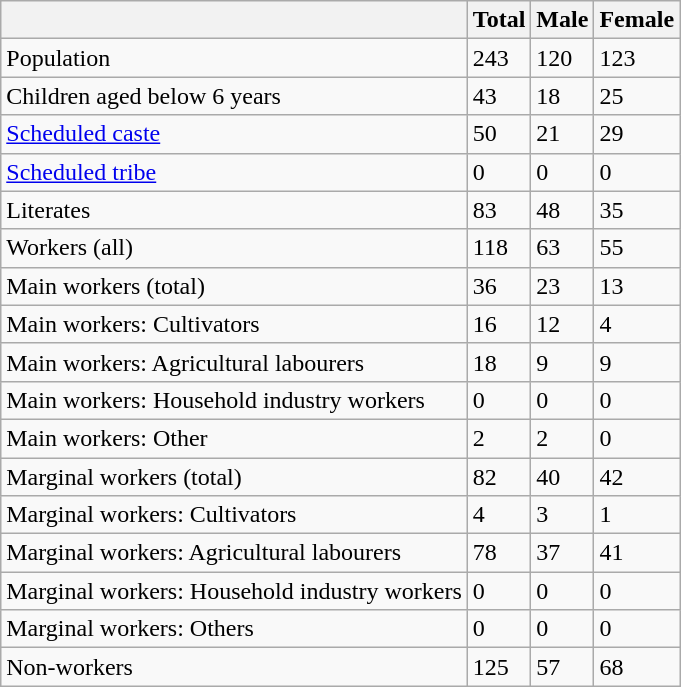<table class="wikitable sortable">
<tr>
<th></th>
<th>Total</th>
<th>Male</th>
<th>Female</th>
</tr>
<tr>
<td>Population</td>
<td>243</td>
<td>120</td>
<td>123</td>
</tr>
<tr>
<td>Children aged below 6 years</td>
<td>43</td>
<td>18</td>
<td>25</td>
</tr>
<tr>
<td><a href='#'>Scheduled caste</a></td>
<td>50</td>
<td>21</td>
<td>29</td>
</tr>
<tr>
<td><a href='#'>Scheduled tribe</a></td>
<td>0</td>
<td>0</td>
<td>0</td>
</tr>
<tr>
<td>Literates</td>
<td>83</td>
<td>48</td>
<td>35</td>
</tr>
<tr>
<td>Workers (all)</td>
<td>118</td>
<td>63</td>
<td>55</td>
</tr>
<tr>
<td>Main workers (total)</td>
<td>36</td>
<td>23</td>
<td>13</td>
</tr>
<tr>
<td>Main workers: Cultivators</td>
<td>16</td>
<td>12</td>
<td>4</td>
</tr>
<tr>
<td>Main workers: Agricultural labourers</td>
<td>18</td>
<td>9</td>
<td>9</td>
</tr>
<tr>
<td>Main workers: Household industry workers</td>
<td>0</td>
<td>0</td>
<td>0</td>
</tr>
<tr>
<td>Main workers: Other</td>
<td>2</td>
<td>2</td>
<td>0</td>
</tr>
<tr>
<td>Marginal workers (total)</td>
<td>82</td>
<td>40</td>
<td>42</td>
</tr>
<tr>
<td>Marginal workers: Cultivators</td>
<td>4</td>
<td>3</td>
<td>1</td>
</tr>
<tr>
<td>Marginal workers: Agricultural labourers</td>
<td>78</td>
<td>37</td>
<td>41</td>
</tr>
<tr>
<td>Marginal workers: Household industry workers</td>
<td>0</td>
<td>0</td>
<td>0</td>
</tr>
<tr>
<td>Marginal workers: Others</td>
<td>0</td>
<td>0</td>
<td>0</td>
</tr>
<tr>
<td>Non-workers</td>
<td>125</td>
<td>57</td>
<td>68</td>
</tr>
</table>
